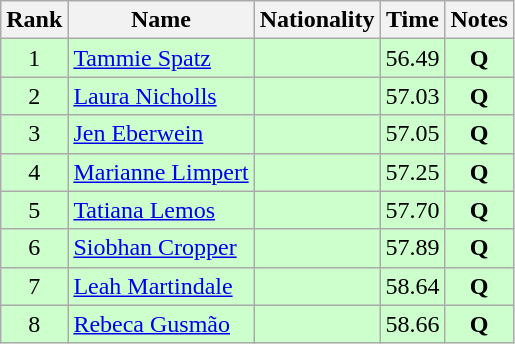<table class="wikitable sortable" style="text-align:center">
<tr>
<th>Rank</th>
<th>Name</th>
<th>Nationality</th>
<th>Time</th>
<th>Notes</th>
</tr>
<tr bgcolor=ccffcc>
<td>1</td>
<td align=left><a href='#'>Tammie Spatz</a></td>
<td align=left></td>
<td>56.49</td>
<td><strong>Q</strong></td>
</tr>
<tr bgcolor=ccffcc>
<td>2</td>
<td align=left><a href='#'>Laura Nicholls</a></td>
<td align=left></td>
<td>57.03</td>
<td><strong>Q</strong></td>
</tr>
<tr bgcolor=ccffcc>
<td>3</td>
<td align=left><a href='#'>Jen Eberwein</a></td>
<td align=left></td>
<td>57.05</td>
<td><strong>Q</strong></td>
</tr>
<tr bgcolor=ccffcc>
<td>4</td>
<td align=left><a href='#'>Marianne Limpert</a></td>
<td align=left></td>
<td>57.25</td>
<td><strong>Q</strong></td>
</tr>
<tr bgcolor=ccffcc>
<td>5</td>
<td align=left><a href='#'>Tatiana Lemos</a></td>
<td align=left></td>
<td>57.70</td>
<td><strong>Q</strong></td>
</tr>
<tr bgcolor=ccffcc>
<td>6</td>
<td align=left><a href='#'>Siobhan Cropper</a></td>
<td align=left></td>
<td>57.89</td>
<td><strong>Q</strong></td>
</tr>
<tr bgcolor=ccffcc>
<td>7</td>
<td align=left><a href='#'>Leah Martindale</a></td>
<td align=left></td>
<td>58.64</td>
<td><strong>Q</strong></td>
</tr>
<tr bgcolor=ccffcc>
<td>8</td>
<td align=left><a href='#'>Rebeca Gusmão</a></td>
<td align=left></td>
<td>58.66</td>
<td><strong>Q</strong></td>
</tr>
</table>
